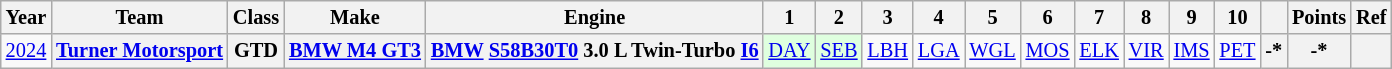<table class="wikitable" style="text-align:center; font-size:85%">
<tr>
<th>Year</th>
<th>Team</th>
<th>Class</th>
<th>Make</th>
<th>Engine</th>
<th>1</th>
<th>2</th>
<th>3</th>
<th>4</th>
<th>5</th>
<th>6</th>
<th>7</th>
<th>8</th>
<th>9</th>
<th>10</th>
<th></th>
<th>Points</th>
<th>Ref</th>
</tr>
<tr>
<td><a href='#'>2024</a></td>
<th nowrap><a href='#'>Turner Motorsport</a></th>
<th>GTD</th>
<th nowrap><a href='#'>BMW M4 GT3</a></th>
<th nowrap><a href='#'>BMW</a> <a href='#'>S58B30T0</a> 3.0 L Twin-Turbo <a href='#'>I6</a></th>
<td style="background:#DFFFDF;"><a href='#'>DAY</a><br></td>
<td style="background:#DFFFDF;"><a href='#'>SEB</a><br></td>
<td><a href='#'>LBH</a></td>
<td><a href='#'>LGA</a></td>
<td><a href='#'>WGL</a></td>
<td><a href='#'>MOS</a></td>
<td><a href='#'>ELK</a></td>
<td><a href='#'>VIR</a></td>
<td><a href='#'>IMS</a></td>
<td><a href='#'>PET</a></td>
<th>-*</th>
<th>-*</th>
<th></th>
</tr>
</table>
